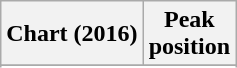<table class="wikitable sortable plainrowheaders" style="text-align:center">
<tr>
<th scope="col">Chart (2016)</th>
<th scope="col">Peak<br> position</th>
</tr>
<tr>
</tr>
<tr>
</tr>
<tr>
</tr>
<tr>
</tr>
<tr>
</tr>
<tr>
</tr>
<tr>
</tr>
<tr>
</tr>
<tr>
</tr>
<tr>
</tr>
</table>
